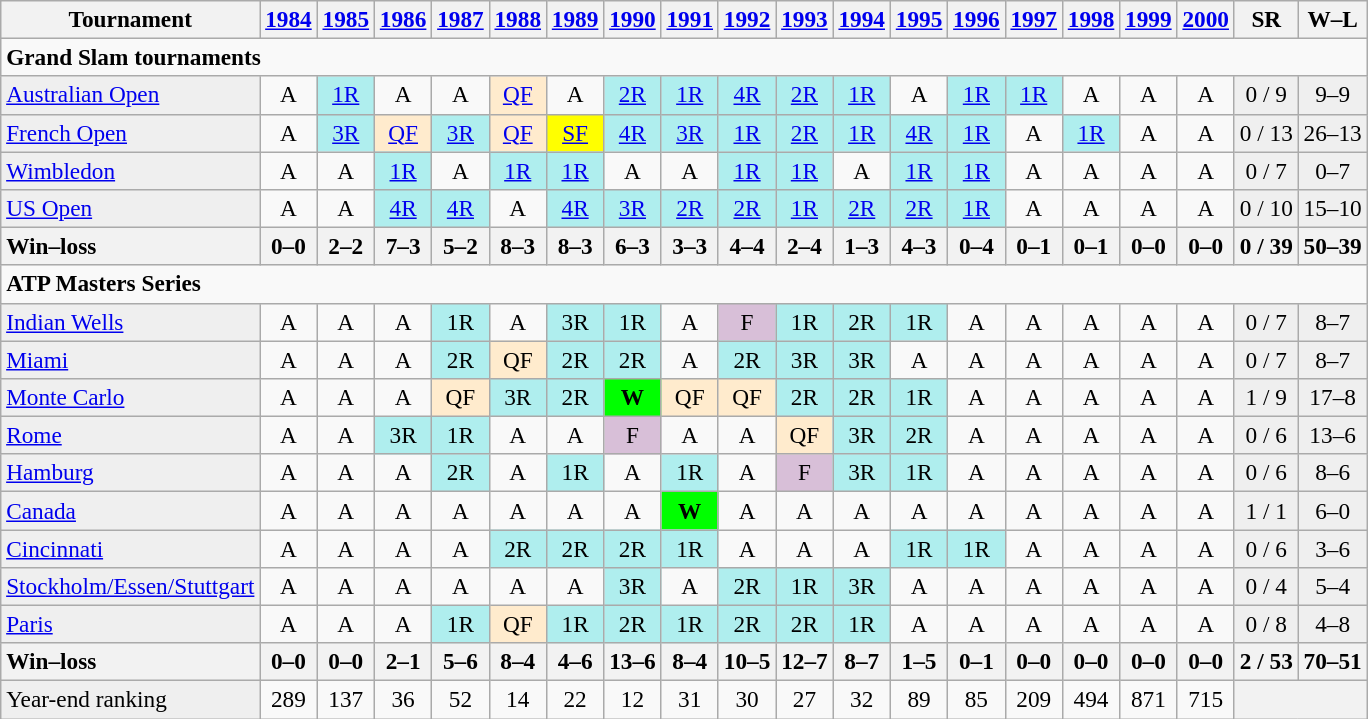<table class=wikitable style=text-align:center;font-size:97%>
<tr>
<th>Tournament</th>
<th><a href='#'>1984</a></th>
<th><a href='#'>1985</a></th>
<th><a href='#'>1986</a></th>
<th><a href='#'>1987</a></th>
<th><a href='#'>1988</a></th>
<th><a href='#'>1989</a></th>
<th><a href='#'>1990</a></th>
<th><a href='#'>1991</a></th>
<th><a href='#'>1992</a></th>
<th><a href='#'>1993</a></th>
<th><a href='#'>1994</a></th>
<th><a href='#'>1995</a></th>
<th><a href='#'>1996</a></th>
<th><a href='#'>1997</a></th>
<th><a href='#'>1998</a></th>
<th><a href='#'>1999</a></th>
<th><a href='#'>2000</a></th>
<th>SR</th>
<th>W–L</th>
</tr>
<tr>
<td colspan=20 align=left><strong>Grand Slam tournaments</strong></td>
</tr>
<tr>
<td bgcolor=#efefef align=left><a href='#'>Australian Open</a></td>
<td>A</td>
<td bgcolor=#afeeee><a href='#'>1R</a></td>
<td>A</td>
<td>A</td>
<td bgcolor=#ffebcd><a href='#'>QF</a></td>
<td>A</td>
<td bgcolor=#afeeee><a href='#'>2R</a></td>
<td bgcolor=#afeeee><a href='#'>1R</a></td>
<td bgcolor=#afeeee><a href='#'>4R</a></td>
<td bgcolor=#afeeee><a href='#'>2R</a></td>
<td bgcolor=#afeeee><a href='#'>1R</a></td>
<td>A</td>
<td bgcolor=#afeeee><a href='#'>1R</a></td>
<td bgcolor=#afeeee><a href='#'>1R</a></td>
<td>A</td>
<td>A</td>
<td>A</td>
<td bgcolor=#efefef>0 / 9</td>
<td bgcolor=#efefef>9–9</td>
</tr>
<tr>
<td bgcolor=#efefef align=left><a href='#'>French Open</a></td>
<td>A</td>
<td bgcolor=#afeeee><a href='#'>3R</a></td>
<td bgcolor=#ffebcd><a href='#'>QF</a></td>
<td bgcolor=#afeeee><a href='#'>3R</a></td>
<td bgcolor=#ffebcd><a href='#'>QF</a></td>
<td bgcolor=yellow><a href='#'>SF</a></td>
<td bgcolor=#afeeee><a href='#'>4R</a></td>
<td bgcolor=#afeeee><a href='#'>3R</a></td>
<td bgcolor=#afeeee><a href='#'>1R</a></td>
<td bgcolor=#afeeee><a href='#'>2R</a></td>
<td bgcolor=#afeeee><a href='#'>1R</a></td>
<td bgcolor=#afeeee><a href='#'>4R</a></td>
<td bgcolor=#afeeee><a href='#'>1R</a></td>
<td>A</td>
<td bgcolor=#afeeee><a href='#'>1R</a></td>
<td>A</td>
<td>A</td>
<td bgcolor=#efefef>0 / 13</td>
<td bgcolor=#efefef>26–13</td>
</tr>
<tr>
<td bgcolor=#efefef align=left><a href='#'>Wimbledon</a></td>
<td>A</td>
<td>A</td>
<td bgcolor=#afeeee><a href='#'>1R</a></td>
<td>A</td>
<td bgcolor=#afeeee><a href='#'>1R</a></td>
<td bgcolor=#afeeee><a href='#'>1R</a></td>
<td>A</td>
<td>A</td>
<td bgcolor=#afeeee><a href='#'>1R</a></td>
<td bgcolor=#afeeee><a href='#'>1R</a></td>
<td>A</td>
<td bgcolor=#afeeee><a href='#'>1R</a></td>
<td bgcolor=#afeeee><a href='#'>1R</a></td>
<td>A</td>
<td>A</td>
<td>A</td>
<td>A</td>
<td bgcolor=#efefef>0 / 7</td>
<td bgcolor=#efefef>0–7</td>
</tr>
<tr>
<td bgcolor=#efefef align=left><a href='#'>US Open</a></td>
<td>A</td>
<td>A</td>
<td bgcolor=#afeeee><a href='#'>4R</a></td>
<td bgcolor=#afeeee><a href='#'>4R</a></td>
<td>A</td>
<td bgcolor=#afeeee><a href='#'>4R</a></td>
<td bgcolor=#afeeee><a href='#'>3R</a></td>
<td bgcolor=#afeeee><a href='#'>2R</a></td>
<td bgcolor=#afeeee><a href='#'>2R</a></td>
<td bgcolor=#afeeee><a href='#'>1R</a></td>
<td bgcolor=#afeeee><a href='#'>2R</a></td>
<td bgcolor=#afeeee><a href='#'>2R</a></td>
<td bgcolor=#afeeee><a href='#'>1R</a></td>
<td>A</td>
<td>A</td>
<td>A</td>
<td>A</td>
<td bgcolor=#efefef>0 / 10</td>
<td bgcolor=#efefef>15–10</td>
</tr>
<tr>
<th style=text-align:left>Win–loss</th>
<th>0–0</th>
<th>2–2</th>
<th>7–3</th>
<th>5–2</th>
<th>8–3</th>
<th>8–3</th>
<th>6–3</th>
<th>3–3</th>
<th>4–4</th>
<th>2–4</th>
<th>1–3</th>
<th>4–3</th>
<th>0–4</th>
<th>0–1</th>
<th>0–1</th>
<th>0–0</th>
<th>0–0</th>
<th>0 / 39</th>
<th>50–39</th>
</tr>
<tr>
<td colspan=20 align=left><strong>ATP Masters Series</strong></td>
</tr>
<tr>
<td bgcolor=#efefef align=left><a href='#'>Indian Wells</a></td>
<td>A</td>
<td>A</td>
<td>A</td>
<td bgcolor=#afeeee>1R</td>
<td>A</td>
<td bgcolor=#afeeee>3R</td>
<td bgcolor=#afeeee>1R</td>
<td>A</td>
<td bgcolor=#D8BFD8>F</td>
<td bgcolor=#afeeee>1R</td>
<td bgcolor=#afeeee>2R</td>
<td bgcolor=#afeeee>1R</td>
<td>A</td>
<td>A</td>
<td>A</td>
<td>A</td>
<td>A</td>
<td bgcolor=#efefef>0 / 7</td>
<td bgcolor=#efefef>8–7</td>
</tr>
<tr>
<td bgcolor=#efefef align=left><a href='#'>Miami</a></td>
<td>A</td>
<td>A</td>
<td>A</td>
<td bgcolor=#afeeee>2R</td>
<td bgcolor=#ffebcd>QF</td>
<td bgcolor=#afeeee>2R</td>
<td bgcolor=#afeeee>2R</td>
<td>A</td>
<td bgcolor=#afeeee>2R</td>
<td bgcolor=#afeeee>3R</td>
<td bgcolor=#afeeee>3R</td>
<td>A</td>
<td>A</td>
<td>A</td>
<td>A</td>
<td>A</td>
<td>A</td>
<td bgcolor=#efefef>0 / 7</td>
<td bgcolor=#efefef>8–7</td>
</tr>
<tr>
<td bgcolor=#efefef align=left><a href='#'>Monte Carlo</a></td>
<td>A</td>
<td>A</td>
<td>A</td>
<td bgcolor=#ffebcd>QF</td>
<td bgcolor=#afeeee>3R</td>
<td bgcolor=#afeeee>2R</td>
<td bgcolor=lime><strong>W</strong></td>
<td bgcolor=#ffebcd>QF</td>
<td bgcolor=#ffebcd>QF</td>
<td bgcolor=#afeeee>2R</td>
<td bgcolor=#afeeee>2R</td>
<td bgcolor=#afeeee>1R</td>
<td>A</td>
<td>A</td>
<td>A</td>
<td>A</td>
<td>A</td>
<td bgcolor=#efefef>1 / 9</td>
<td bgcolor=#efefef>17–8</td>
</tr>
<tr>
<td bgcolor=#efefef align=left><a href='#'>Rome</a></td>
<td>A</td>
<td>A</td>
<td bgcolor=#afeeee>3R</td>
<td bgcolor=#afeeee>1R</td>
<td>A</td>
<td>A</td>
<td bgcolor=#D8BFD8>F</td>
<td>A</td>
<td>A</td>
<td bgcolor=#ffebcd>QF</td>
<td bgcolor=#afeeee>3R</td>
<td bgcolor=#afeeee>2R</td>
<td>A</td>
<td>A</td>
<td>A</td>
<td>A</td>
<td>A</td>
<td bgcolor=#efefef>0 / 6</td>
<td bgcolor=#efefef>13–6</td>
</tr>
<tr>
<td bgcolor=#efefef align=left><a href='#'>Hamburg</a></td>
<td>A</td>
<td>A</td>
<td>A</td>
<td bgcolor=#afeeee>2R</td>
<td>A</td>
<td bgcolor=#afeeee>1R</td>
<td>A</td>
<td bgcolor=#afeeee>1R</td>
<td>A</td>
<td bgcolor=#D8BFD8>F</td>
<td bgcolor=#afeeee>3R</td>
<td bgcolor=#afeeee>1R</td>
<td>A</td>
<td>A</td>
<td>A</td>
<td>A</td>
<td>A</td>
<td bgcolor=#efefef>0 / 6</td>
<td bgcolor=#efefef>8–6</td>
</tr>
<tr>
<td bgcolor=#efefef align=left><a href='#'>Canada</a></td>
<td>A</td>
<td>A</td>
<td>A</td>
<td>A</td>
<td>A</td>
<td>A</td>
<td>A</td>
<td bgcolor=lime><strong>W</strong></td>
<td>A</td>
<td>A</td>
<td>A</td>
<td>A</td>
<td>A</td>
<td>A</td>
<td>A</td>
<td>A</td>
<td>A</td>
<td bgcolor=#efefef>1 / 1</td>
<td bgcolor=#efefef>6–0</td>
</tr>
<tr>
<td bgcolor=#efefef align=left><a href='#'>Cincinnati</a></td>
<td>A</td>
<td>A</td>
<td>A</td>
<td>A</td>
<td bgcolor=#afeeee>2R</td>
<td bgcolor=#afeeee>2R</td>
<td bgcolor=#afeeee>2R</td>
<td bgcolor=#afeeee>1R</td>
<td>A</td>
<td>A</td>
<td>A</td>
<td bgcolor=#afeeee>1R</td>
<td bgcolor=#afeeee>1R</td>
<td>A</td>
<td>A</td>
<td>A</td>
<td>A</td>
<td bgcolor=#efefef>0 / 6</td>
<td bgcolor=#efefef>3–6</td>
</tr>
<tr>
<td bgcolor=#efefef align=left><a href='#'>Stockholm/Essen/Stuttgart</a></td>
<td>A</td>
<td>A</td>
<td>A</td>
<td>A</td>
<td>A</td>
<td>A</td>
<td bgcolor=#afeeee>3R</td>
<td>A</td>
<td bgcolor=#afeeee>2R</td>
<td bgcolor=#afeeee>1R</td>
<td bgcolor=#afeeee>3R</td>
<td>A</td>
<td>A</td>
<td>A</td>
<td>A</td>
<td>A</td>
<td>A</td>
<td bgcolor=#efefef>0 / 4</td>
<td bgcolor=#efefef>5–4</td>
</tr>
<tr>
<td bgcolor=#efefef align=left><a href='#'>Paris</a></td>
<td>A</td>
<td>A</td>
<td>A</td>
<td bgcolor=#afeeee>1R</td>
<td bgcolor=#ffebcd>QF</td>
<td bgcolor=#afeeee>1R</td>
<td bgcolor=#afeeee>2R</td>
<td bgcolor=#afeeee>1R</td>
<td bgcolor=#afeeee>2R</td>
<td bgcolor=#afeeee>2R</td>
<td bgcolor=#afeeee>1R</td>
<td>A</td>
<td>A</td>
<td>A</td>
<td>A</td>
<td>A</td>
<td>A</td>
<td bgcolor=#efefef>0 / 8</td>
<td bgcolor=#efefef>4–8</td>
</tr>
<tr>
<th style=text-align:left>Win–loss</th>
<th>0–0</th>
<th>0–0</th>
<th>2–1</th>
<th>5–6</th>
<th>8–4</th>
<th>4–6</th>
<th>13–6</th>
<th>8–4</th>
<th>10–5</th>
<th>12–7</th>
<th>8–7</th>
<th>1–5</th>
<th>0–1</th>
<th>0–0</th>
<th>0–0</th>
<th>0–0</th>
<th>0–0</th>
<th>2 / 53</th>
<th>70–51</th>
</tr>
<tr>
<td bgcolor=#EFEFEF align=left>Year-end ranking</td>
<td>289</td>
<td>137</td>
<td>36</td>
<td>52</td>
<td>14</td>
<td>22</td>
<td>12</td>
<td>31</td>
<td>30</td>
<td>27</td>
<td>32</td>
<td>89</td>
<td>85</td>
<td>209</td>
<td>494</td>
<td>871</td>
<td>715</td>
<th colspan=2></th>
</tr>
</table>
